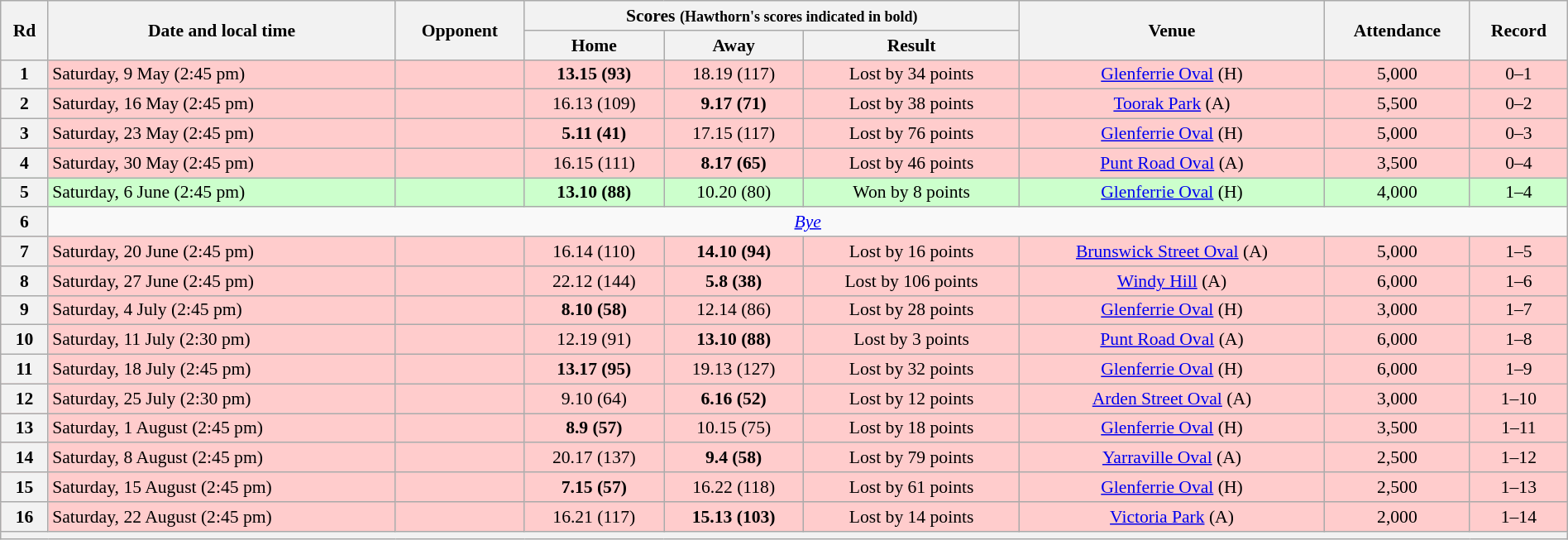<table class="wikitable" style="font-size:90%; text-align:center; width: 100%; margin-left: auto; margin-right: auto">
<tr>
<th rowspan="2">Rd</th>
<th rowspan="2">Date and local time</th>
<th rowspan="2">Opponent</th>
<th colspan="3">Scores <small>(Hawthorn's scores indicated in bold)</small></th>
<th rowspan="2">Venue</th>
<th rowspan="2">Attendance</th>
<th rowspan="2">Record</th>
</tr>
<tr>
<th>Home</th>
<th>Away</th>
<th>Result</th>
</tr>
<tr style="background:#fcc;">
<th>1</th>
<td align=left>Saturday, 9 May (2:45 pm)</td>
<td align=left></td>
<td><strong>13.15 (93)</strong></td>
<td>18.19 (117)</td>
<td>Lost by 34 points</td>
<td><a href='#'>Glenferrie Oval</a> (H)</td>
<td>5,000</td>
<td>0–1</td>
</tr>
<tr style="background:#fcc;">
<th>2</th>
<td align=left>Saturday, 16 May (2:45 pm)</td>
<td align=left></td>
<td>16.13 (109)</td>
<td><strong>9.17 (71)</strong></td>
<td>Lost by 38 points</td>
<td><a href='#'>Toorak Park</a> (A)</td>
<td>5,500</td>
<td>0–2</td>
</tr>
<tr style="background:#fcc;">
<th>3</th>
<td align=left>Saturday, 23 May (2:45 pm)</td>
<td align=left></td>
<td><strong>5.11 (41)</strong></td>
<td>17.15 (117)</td>
<td>Lost by 76 points</td>
<td><a href='#'>Glenferrie Oval</a> (H)</td>
<td>5,000</td>
<td>0–3</td>
</tr>
<tr style="background:#fcc;">
<th>4</th>
<td align=left>Saturday, 30 May (2:45 pm)</td>
<td align=left></td>
<td>16.15 (111)</td>
<td><strong>8.17 (65)</strong></td>
<td>Lost by 46 points</td>
<td><a href='#'>Punt Road Oval</a> (A)</td>
<td>3,500</td>
<td>0–4</td>
</tr>
<tr style="background:#cfc">
<th>5</th>
<td align=left>Saturday, 6 June (2:45 pm)</td>
<td align=left></td>
<td><strong>13.10 (88)</strong></td>
<td>10.20 (80)</td>
<td>Won by 8 points</td>
<td><a href='#'>Glenferrie Oval</a> (H)</td>
<td>4,000</td>
<td>1–4</td>
</tr>
<tr>
<th>6</th>
<td colspan="8"><em><a href='#'>Bye</a></em></td>
</tr>
<tr style="background:#fcc;">
<th>7</th>
<td align=left>Saturday, 20 June (2:45 pm)</td>
<td align=left></td>
<td>16.14 (110)</td>
<td><strong>14.10 (94)</strong></td>
<td>Lost by 16 points</td>
<td><a href='#'>Brunswick Street Oval</a> (A)</td>
<td>5,000</td>
<td>1–5</td>
</tr>
<tr style="background:#fcc;">
<th>8</th>
<td align=left>Saturday, 27 June (2:45 pm)</td>
<td align=left></td>
<td>22.12 (144)</td>
<td><strong>5.8 (38)</strong></td>
<td>Lost by 106 points</td>
<td><a href='#'>Windy Hill</a> (A)</td>
<td>6,000</td>
<td>1–6</td>
</tr>
<tr style="background:#fcc;">
<th>9</th>
<td align=left>Saturday, 4 July (2:45 pm)</td>
<td align=left></td>
<td><strong>8.10 (58)</strong></td>
<td>12.14 (86)</td>
<td>Lost by 28 points</td>
<td><a href='#'>Glenferrie Oval</a> (H)</td>
<td>3,000</td>
<td>1–7</td>
</tr>
<tr style="background:#fcc;">
<th>10</th>
<td align=left>Saturday, 11 July (2:30 pm)</td>
<td align=left></td>
<td>12.19 (91)</td>
<td><strong>13.10 (88)</strong></td>
<td>Lost by 3 points</td>
<td><a href='#'>Punt Road Oval</a> (A)</td>
<td>6,000</td>
<td>1–8</td>
</tr>
<tr style="background:#fcc;">
<th>11</th>
<td align=left>Saturday, 18 July (2:45 pm)</td>
<td align=left></td>
<td><strong>13.17 (95)</strong></td>
<td>19.13 (127)</td>
<td>Lost by 32 points</td>
<td><a href='#'>Glenferrie Oval</a> (H)</td>
<td>6,000</td>
<td>1–9</td>
</tr>
<tr style="background:#fcc;">
<th>12</th>
<td align=left>Saturday, 25 July (2:30 pm)</td>
<td align=left></td>
<td>9.10 (64)</td>
<td><strong>6.16 (52)</strong></td>
<td>Lost by 12 points</td>
<td><a href='#'>Arden Street Oval</a> (A)</td>
<td>3,000</td>
<td>1–10</td>
</tr>
<tr style="background:#fcc;">
<th>13</th>
<td align=left>Saturday, 1 August (2:45 pm)</td>
<td align=left></td>
<td><strong>8.9 (57)</strong></td>
<td>10.15 (75)</td>
<td>Lost by 18 points</td>
<td><a href='#'>Glenferrie Oval</a> (H)</td>
<td>3,500</td>
<td>1–11</td>
</tr>
<tr style="background:#fcc;">
<th>14</th>
<td align=left>Saturday, 8 August (2:45 pm)</td>
<td align=left></td>
<td>20.17 (137)</td>
<td><strong>9.4 (58)</strong></td>
<td>Lost by 79 points</td>
<td><a href='#'>Yarraville Oval</a> (A)</td>
<td>2,500</td>
<td>1–12</td>
</tr>
<tr style="background:#fcc;">
<th>15</th>
<td align=left>Saturday, 15 August (2:45 pm)</td>
<td align=left></td>
<td><strong>7.15 (57)</strong></td>
<td>16.22 (118)</td>
<td>Lost by 61 points</td>
<td><a href='#'>Glenferrie Oval</a> (H)</td>
<td>2,500</td>
<td>1–13</td>
</tr>
<tr style="background:#fcc;">
<th>16</th>
<td align=left>Saturday, 22 August (2:45 pm)</td>
<td align=left></td>
<td>16.21 (117)</td>
<td><strong>15.13 (103)</strong></td>
<td>Lost by 14 points</td>
<td><a href='#'>Victoria Park</a> (A)</td>
<td>2,000</td>
<td>1–14</td>
</tr>
<tr>
<th colspan=9></th>
</tr>
</table>
